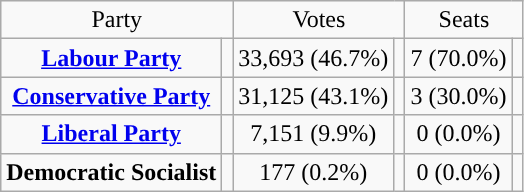<table class=wikitable style="text-align:center;">
<tr>
<td colspan=2>Party</td>
<td colspan=2>Votes</td>
<td colspan=2>Seats</td>
</tr>
<tr>
<td><strong><a href='#'>Labour Party</a></strong></td>
<td style="background:"></td>
<td>33,693 (46.7%)</td>
<td></td>
<td>7 (70.0%)</td>
<td></td>
</tr>
<tr>
<td><strong><a href='#'>Conservative Party</a></strong></td>
<td style="background:"></td>
<td>31,125 (43.1%)</td>
<td></td>
<td>3 (30.0%)</td>
<td></td>
</tr>
<tr>
<td><strong><a href='#'>Liberal Party</a></strong></td>
<td style="background:"></td>
<td>7,151 (9.9%)</td>
<td></td>
<td>0 (0.0%)</td>
<td></td>
</tr>
<tr>
<td><strong>Democratic Socialist</strong></td>
<td style="background:"></td>
<td>177 (0.2%)</td>
<td></td>
<td>0 (0.0%)</td>
<td></td>
</tr>
</table>
